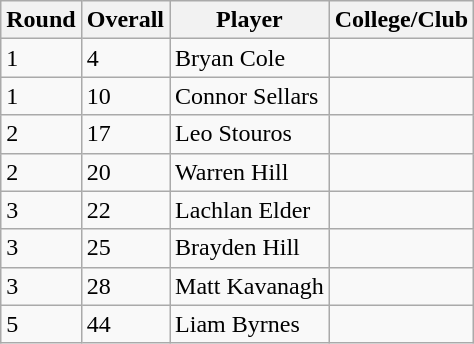<table class="wikitable">
<tr>
<th>Round</th>
<th>Overall</th>
<th>Player</th>
<th>College/Club</th>
</tr>
<tr>
<td>1</td>
<td>4</td>
<td>Bryan Cole</td>
<td></td>
</tr>
<tr>
<td>1</td>
<td>10</td>
<td>Connor Sellars</td>
<td></td>
</tr>
<tr>
<td>2</td>
<td>17</td>
<td>Leo Stouros</td>
<td></td>
</tr>
<tr>
<td>2</td>
<td>20</td>
<td>Warren Hill</td>
<td></td>
</tr>
<tr>
<td>3</td>
<td>22</td>
<td>Lachlan Elder</td>
<td></td>
</tr>
<tr>
<td>3</td>
<td>25</td>
<td>Brayden Hill</td>
<td></td>
</tr>
<tr>
<td>3</td>
<td>28</td>
<td>Matt Kavanagh</td>
<td></td>
</tr>
<tr>
<td>5</td>
<td>44</td>
<td>Liam Byrnes</td>
<td></td>
</tr>
</table>
